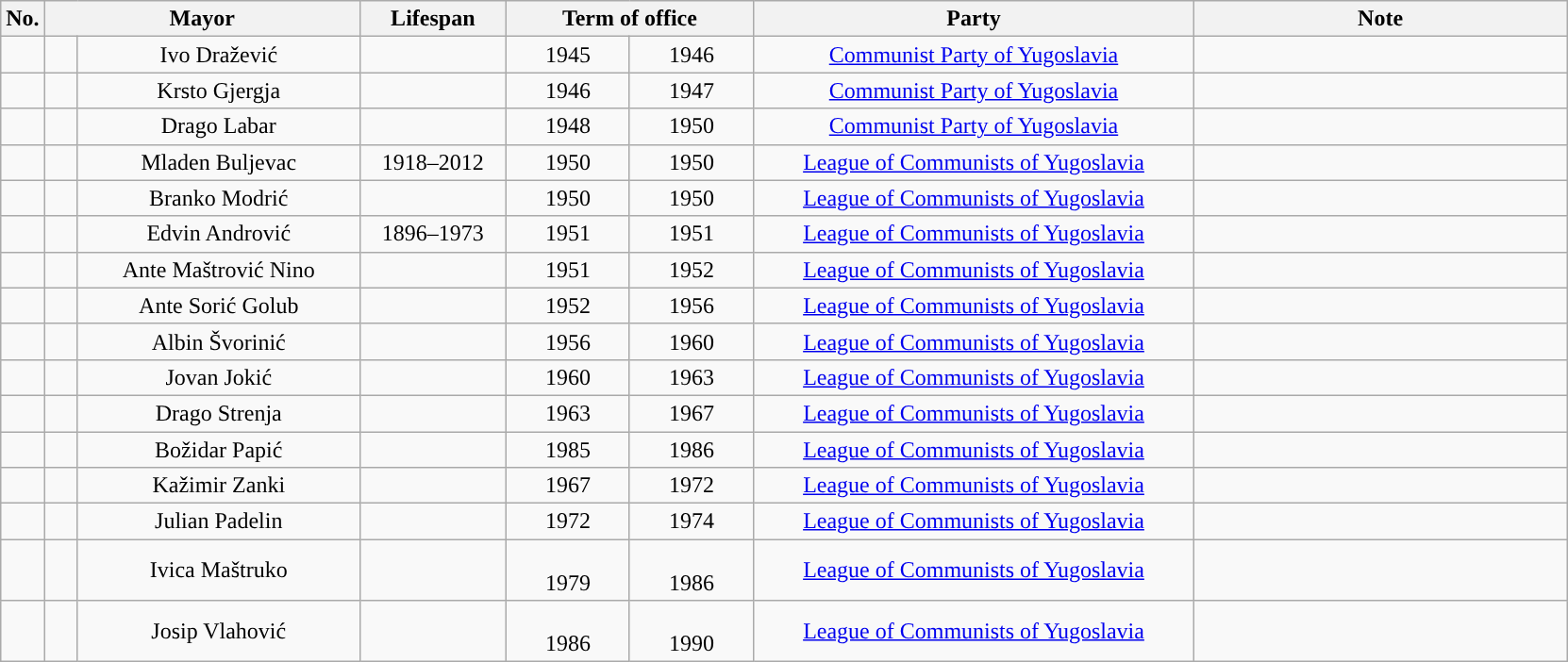<table class="wikitable" style="text-align:center;">
<tr>
<th>No.</th>
<th colspan=2>Mayor</th>
<th>Lifespan</th>
<th colspan=2>Term of office</th>
<th>Party</th>
<th>Note</th>
</tr>
<tr>
<td style="background: "></td>
<td style="width:1em;"></td>
<td style="width:12em;">Ivo Dražević</td>
<td style="width:6em;"></td>
<td style="width:5em;"><small></small>1945</td>
<td style="width:5em;"><small></small>1946</td>
<td style="width:19em;"><a href='#'>Communist Party of Yugoslavia</a></td>
<td style="width:16em;"><small></small></td>
</tr>
<tr>
<td style="background: "></td>
<td style="width:1em;"></td>
<td style="width:12em;">Krsto Gjergja</td>
<td style="width:6em;"></td>
<td style="width:5em;"><small></small>1946</td>
<td style="width:5em;"><small></small>1947</td>
<td style="width:19em;"><a href='#'>Communist Party of Yugoslavia</a></td>
<td style="width:16em;"><small></small></td>
</tr>
<tr>
<td style="background: "></td>
<td style="width:1em;"></td>
<td style="width:12em;">Drago Labar</td>
<td style="width:6em;"></td>
<td style="width:5em;"><small></small>1948</td>
<td style="width:5em;"><small></small>1950</td>
<td style="width:19em;"><a href='#'>Communist Party of Yugoslavia</a></td>
<td style="width:16em;"><small></small></td>
</tr>
<tr>
<td style="background: "></td>
<td style="width:1em;"></td>
<td style="width:12em;">Mladen Buljevac</td>
<td style="width:6em;">1918–2012</td>
<td style="width:5em;"><small></small>1950</td>
<td style="width:5em;"><small></small>1950</td>
<td style="width:19em;"><a href='#'>League of Communists of Yugoslavia</a></td>
<td style="width:16em;"><small></small></td>
</tr>
<tr>
<td style="background: "></td>
<td style="width:1em;"></td>
<td style="width:12em;">Branko Modrić</td>
<td style="width:6em;"></td>
<td style="width:5em;"><small></small>1950</td>
<td style="width:5em;"><small></small>1950</td>
<td style="width:19em;"><a href='#'>League of Communists of Yugoslavia</a></td>
<td style="width:16em;"></td>
</tr>
<tr>
<td style="background: "></td>
<td style="width:1em;"></td>
<td style="width:12em;">Edvin Andrović</td>
<td style="width:6em;">1896–1973</td>
<td style="width:5em;"><small></small>1951</td>
<td style="width:5em;"><small></small>1951</td>
<td style="width:19em;"><a href='#'>League of Communists of Yugoslavia</a></td>
<td style="width:16em;"></td>
</tr>
<tr>
<td style="background: "></td>
<td style="width:1em;"></td>
<td style="width:12em;">Ante Maštrović Nino</td>
<td style="width:6em;"></td>
<td style="width:5em;"><small></small>1951</td>
<td style="width:5em;"><small></small>1952</td>
<td style="width:19em;"><a href='#'>League of Communists of Yugoslavia</a></td>
<td style="width:16em;"></td>
</tr>
<tr>
<td style="background: "></td>
<td style="width:1em;"></td>
<td style="width:12em;">Ante Sorić Golub</td>
<td style="width:6em;"></td>
<td style="width:5em;"><small></small>1952</td>
<td style="width:5em;"><small></small>1956</td>
<td style="width:19em;"><a href='#'>League of Communists of Yugoslavia</a></td>
<td style="width:16em;"></td>
</tr>
<tr>
<td style="background: "></td>
<td style="width:1em;"></td>
<td style="width:12em;">Albin Švorinić</td>
<td style="width:6em;"></td>
<td style="width:5em;"><small></small>1956</td>
<td style="width:5em;"><small></small>1960</td>
<td style="width:19em;"><a href='#'>League of Communists of Yugoslavia</a></td>
<td style="width:16em;"></td>
</tr>
<tr>
<td style="background: "></td>
<td style="width:1em;"></td>
<td style="width:12em;">Jovan Jokić</td>
<td style="width:6em;"></td>
<td style="width:5em;"><small></small>1960</td>
<td style="width:5em;"><small></small>1963</td>
<td style="width:19em;"><a href='#'>League of Communists of Yugoslavia</a></td>
<td style="width:16em;"><small></small></td>
</tr>
<tr>
<td style="background: "></td>
<td style="width:1em;"></td>
<td style="width:12em;">Drago Strenja</td>
<td style="width:6em;"></td>
<td style="width:5em;"><small></small>1963</td>
<td style="width:5em;"><small></small>1967</td>
<td style="width:19em;"><a href='#'>League of Communists of Yugoslavia</a></td>
<td style="width:16em;"><small></small></td>
</tr>
<tr>
<td style="background: "></td>
<td style="width:1em;"></td>
<td style="width:12em;">Božidar Papić</td>
<td style="width:6em;"></td>
<td style="width:5em;"><small></small>1985</td>
<td style="width:5em;"><small></small>1986</td>
<td style="width:19em;"><a href='#'>League of Communists of Yugoslavia</a></td>
<td style="width:16em;"><small></small></td>
</tr>
<tr>
<td style="background: "></td>
<td style="width:1em;"></td>
<td style="width:12em;">Kažimir Zanki</td>
<td style="width:6em;"></td>
<td style="width:5em;"><small></small>1967</td>
<td style="width:5em;"><small></small>1972</td>
<td style="width:19em;"><a href='#'>League of Communists of Yugoslavia</a></td>
<td style="width:16em;"><small></small></td>
</tr>
<tr>
<td style="background: "></td>
<td style="width:1em;"></td>
<td style="width:12em;">Julian Padelin</td>
<td style="width:6em;"></td>
<td style="width:5em;"><small></small>1972</td>
<td style="width:5em;"><small></small>1974</td>
<td style="width:19em;"><a href='#'>League of Communists of Yugoslavia</a></td>
<td style="width:16em;"><small></small></td>
</tr>
<tr>
<td style="background: "></td>
<td style="width:1em;"></td>
<td style="width:12em;">Ivica Maštruko</td>
<td style="width:6em;"></td>
<td style="width:5em;"><small></small><br>1979</td>
<td style="width:5em;"><small></small><br>1986</td>
<td style="width:19em;"><a href='#'>League of Communists of Yugoslavia</a></td>
<td style="width:16em;"><small></small></td>
</tr>
<tr>
<td style="background: "></td>
<td style="width:1em;"></td>
<td style="width:12em;">Josip Vlahović</td>
<td style="width:6em;"></td>
<td style="width:5em;"><small></small><br>1986</td>
<td style="width:5em;"><small></small><br>1990</td>
<td style="width:19em;"><a href='#'>League of Communists of Yugoslavia</a></td>
<td style="width:16em;" "><small></small></td>
</tr>
</table>
